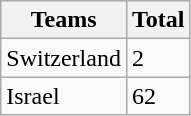<table class="wikitable">
<tr>
<th>Teams</th>
<th>Total</th>
</tr>
<tr>
<td>Switzerland</td>
<td>2</td>
</tr>
<tr>
<td>Israel</td>
<td>62</td>
</tr>
</table>
